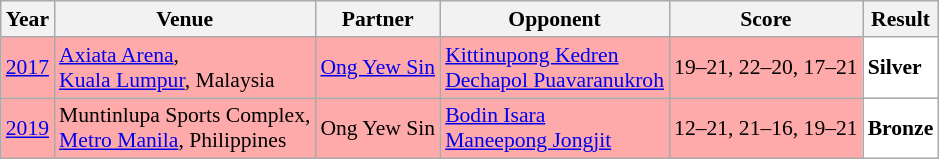<table class="sortable wikitable" style="font-size: 90%;">
<tr>
<th>Year</th>
<th>Venue</th>
<th>Partner</th>
<th>Opponent</th>
<th>Score</th>
<th>Result</th>
</tr>
<tr style="background:#FFAAAA">
<td align="center"><a href='#'>2017</a></td>
<td align="left"><a href='#'>Axiata Arena</a>,<br><a href='#'>Kuala Lumpur</a>, Malaysia</td>
<td align="left"> <a href='#'>Ong Yew Sin</a></td>
<td align="left"> <a href='#'>Kittinupong Kedren</a><br> <a href='#'>Dechapol Puavaranukroh</a></td>
<td align="left">19–21, 22–20, 17–21</td>
<td style="text-align:left; background:white"> <strong>Silver</strong></td>
</tr>
<tr style="background:#FFAAAA">
<td align="center"><a href='#'>2019</a></td>
<td align="left">Muntinlupa Sports Complex,<br><a href='#'>Metro Manila</a>, Philippines</td>
<td align="left"> Ong Yew Sin</td>
<td align="left"> <a href='#'>Bodin Isara</a><br> <a href='#'>Maneepong Jongjit</a></td>
<td align="left">12–21, 21–16, 19–21</td>
<td style="text-align:left; background:white"> <strong>Bronze</strong></td>
</tr>
</table>
